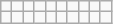<table class="wikitable">
<tr>
<td></td>
<td></td>
<td></td>
<td></td>
<td></td>
<td></td>
<td></td>
<td></td>
<td></td>
<td></td>
</tr>
<tr>
<td></td>
<td></td>
<td></td>
<td></td>
<td></td>
<td></td>
<td></td>
<td></td>
<td></td>
<td></td>
</tr>
</table>
